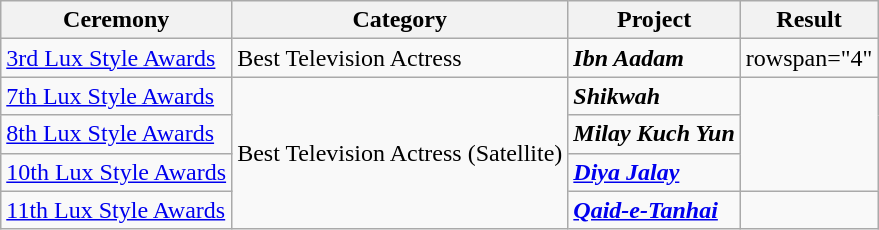<table class="wikitable style">
<tr>
<th>Ceremony</th>
<th>Category</th>
<th>Project</th>
<th>Result</th>
</tr>
<tr>
<td><a href='#'>3rd Lux Style Awards</a></td>
<td>Best Television Actress</td>
<td><strong><em>Ibn Aadam</em></strong></td>
<td>rowspan="4" </td>
</tr>
<tr>
<td><a href='#'>7th Lux Style Awards</a></td>
<td rowspan="4">Best Television Actress (Satellite)</td>
<td><strong><em>Shikwah</em></strong></td>
</tr>
<tr>
<td><a href='#'>8th Lux Style Awards</a></td>
<td><strong><em>Milay Kuch Yun</em></strong></td>
</tr>
<tr>
<td><a href='#'>10th Lux Style Awards</a></td>
<td><strong><em><a href='#'>Diya Jalay</a></em></strong></td>
</tr>
<tr>
<td><a href='#'>11th Lux Style Awards</a></td>
<td><strong><em><a href='#'>Qaid-e-Tanhai</a></em></strong></td>
<td></td>
</tr>
</table>
